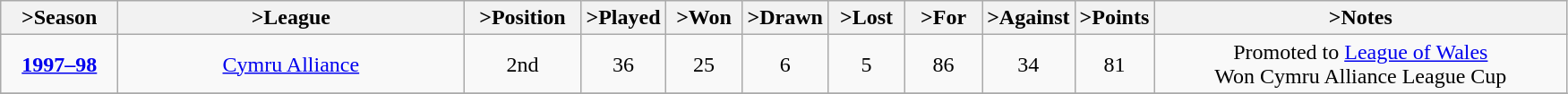<table class="wikitable" style="text-align: center">
<tr>
<th <col width="80px">>Season</th>
<th <col width="250px">>League</th>
<th <col width="80px">>Position</th>
<th <col width="50px">>Played</th>
<th <col width="50px">>Won</th>
<th <col width="50px">>Drawn</th>
<th <col width="50px">>Lost</th>
<th <col width="50px">>For</th>
<th <col width="50px">>Against</th>
<th <col width="50px">>Points</th>
<th <col width="300px">>Notes</th>
</tr>
<tr>
<td><strong><a href='#'>1997–98</a></strong></td>
<td><a href='#'>Cymru Alliance</a></td>
<td>2nd</td>
<td>36</td>
<td>25</td>
<td>6</td>
<td>5</td>
<td>86</td>
<td>34</td>
<td>81</td>
<td>Promoted to <a href='#'>League of Wales</a><br>Won Cymru Alliance League Cup</td>
</tr>
<tr>
</tr>
</table>
